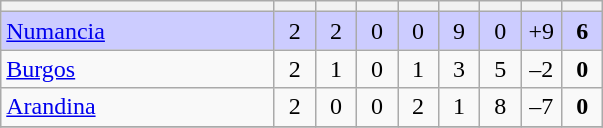<table class="wikitable" style="text-align: center;">
<tr>
<th width="175"></th>
<th width="20"></th>
<th width="20"></th>
<th width="20"></th>
<th width="20"></th>
<th width="20"></th>
<th width="20"></th>
<th width="20"></th>
<th width="20"></th>
</tr>
<tr bgcolor=#ccccff>
<td align=left><a href='#'>Numancia</a></td>
<td>2</td>
<td>2</td>
<td>0</td>
<td>0</td>
<td>9</td>
<td>0</td>
<td>+9</td>
<td><strong>6</strong></td>
</tr>
<tr>
<td align=left><a href='#'>Burgos</a></td>
<td>2</td>
<td>1</td>
<td>0</td>
<td>1</td>
<td>3</td>
<td>5</td>
<td>–2</td>
<td><strong>0</strong></td>
</tr>
<tr>
<td align=left><a href='#'>Arandina</a></td>
<td>2</td>
<td>0</td>
<td>0</td>
<td>2</td>
<td>1</td>
<td>8</td>
<td>–7</td>
<td><strong>0</strong></td>
</tr>
<tr>
</tr>
</table>
